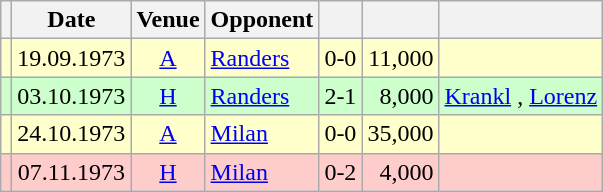<table class="wikitable" Style="text-align: center">
<tr>
<th></th>
<th>Date</th>
<th>Venue</th>
<th>Opponent</th>
<th></th>
<th></th>
<th></th>
</tr>
<tr style="background:#ffc">
<td></td>
<td>19.09.1973</td>
<td><a href='#'>A</a></td>
<td align="left"><a href='#'>Randers</a> </td>
<td>0-0</td>
<td align="right">11,000</td>
<td align="left"></td>
</tr>
<tr style="background:#cfc">
<td></td>
<td>03.10.1973</td>
<td><a href='#'>H</a></td>
<td align="left"><a href='#'>Randers</a> </td>
<td>2-1</td>
<td align="right">8,000</td>
<td align="left"><a href='#'>Krankl</a> , <a href='#'>Lorenz</a> </td>
</tr>
<tr style="background:#ffc">
<td></td>
<td>24.10.1973</td>
<td><a href='#'>A</a></td>
<td align="left"><a href='#'>Milan</a> </td>
<td>0-0</td>
<td align="right">35,000</td>
<td align="left"></td>
</tr>
<tr style="background:#fcc">
<td></td>
<td>07.11.1973</td>
<td><a href='#'>H</a></td>
<td align="left"><a href='#'>Milan</a> </td>
<td>0-2</td>
<td align="right">4,000</td>
<td align="left"></td>
</tr>
</table>
